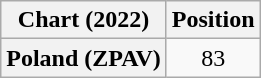<table class="wikitable sortable plainrowheaders" style="text-align:center">
<tr>
<th scope="col">Chart (2022)</th>
<th scope="col">Position</th>
</tr>
<tr>
<th scope="row">Poland (ZPAV)</th>
<td>83</td>
</tr>
</table>
